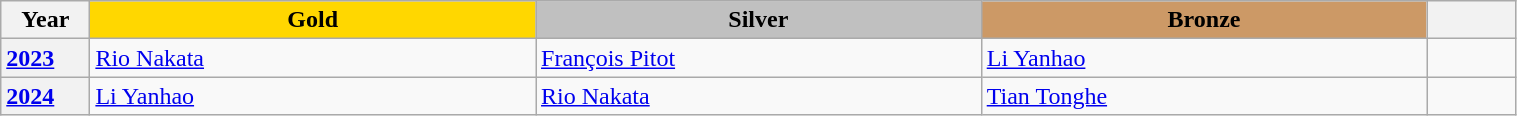<table class="wikitable unsortable" style="text-align:left; width:80%">
<tr>
<th scope="col" style="text-align:center; width:5%">Year</th>
<th scope="col" style="text-align:center; width:25%; background:gold">Gold</th>
<th scope="col" style="text-align:center; width:25%; background:silver">Silver</th>
<th scope="col" style="text-align:center; width:25%; background:#c96">Bronze</th>
<th scope="col" style="text-align:center; width:5%"></th>
</tr>
<tr>
<th scope="row" style="text-align:left"><a href='#'>2023</a></th>
<td> <a href='#'>Rio Nakata</a></td>
<td> <a href='#'>François Pitot</a></td>
<td> <a href='#'>Li Yanhao</a></td>
<td></td>
</tr>
<tr>
<th scope="row" style="text-align:left"><a href='#'>2024</a></th>
<td> <a href='#'>Li Yanhao</a></td>
<td> <a href='#'>Rio Nakata</a></td>
<td> <a href='#'>Tian Tonghe</a></td>
<td></td>
</tr>
</table>
